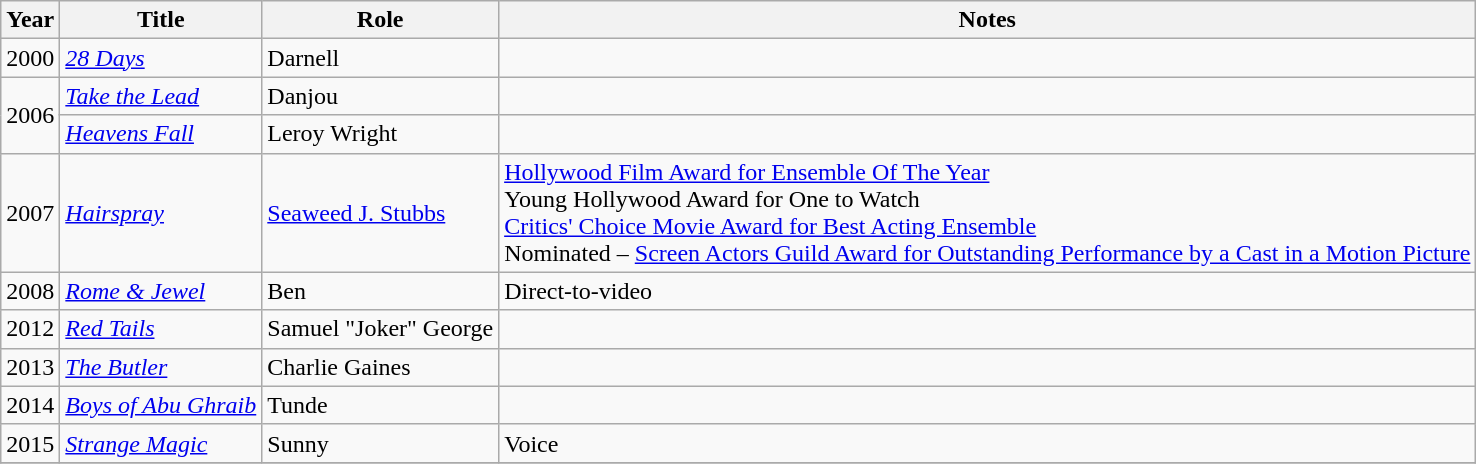<table class="wikitable sortable">
<tr>
<th>Year</th>
<th>Title</th>
<th>Role</th>
<th class="unsortable">Notes</th>
</tr>
<tr>
<td>2000</td>
<td><em><a href='#'>28 Days</a></em></td>
<td>Darnell</td>
<td></td>
</tr>
<tr>
<td rowspan="2">2006</td>
<td><em><a href='#'>Take the Lead</a></em></td>
<td>Danjou</td>
<td></td>
</tr>
<tr>
<td><em><a href='#'>Heavens Fall</a></em></td>
<td>Leroy Wright</td>
<td></td>
</tr>
<tr>
<td>2007</td>
<td><em><a href='#'>Hairspray</a></em></td>
<td><a href='#'>Seaweed J. Stubbs</a></td>
<td><a href='#'>Hollywood Film Award for Ensemble Of The Year</a> <br>Young Hollywood Award for One to Watch <br><a href='#'>Critics' Choice Movie Award for Best Acting Ensemble</a><br>Nominated – <a href='#'>Screen Actors Guild Award for Outstanding Performance by a Cast in a Motion Picture</a></td>
</tr>
<tr>
<td>2008</td>
<td><em><a href='#'>Rome & Jewel</a></em></td>
<td>Ben</td>
<td>Direct-to-video</td>
</tr>
<tr>
<td>2012</td>
<td><em><a href='#'>Red Tails</a></em></td>
<td>Samuel "Joker" George</td>
<td></td>
</tr>
<tr>
<td>2013</td>
<td><em><a href='#'>The Butler</a></em></td>
<td>Charlie Gaines</td>
<td></td>
</tr>
<tr>
<td>2014</td>
<td><em><a href='#'>Boys of Abu Ghraib</a></em></td>
<td>Tunde</td>
<td></td>
</tr>
<tr>
<td>2015</td>
<td><em><a href='#'>Strange Magic</a></em></td>
<td>Sunny</td>
<td>Voice</td>
</tr>
<tr>
</tr>
</table>
